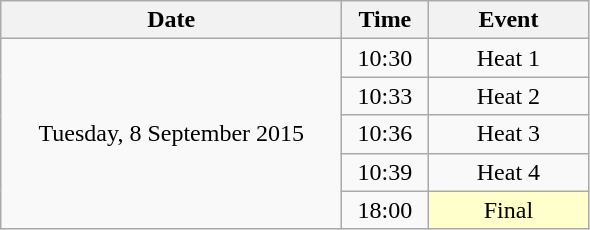<table class = "wikitable" style="text-align:center;">
<tr>
<th width=220>Date</th>
<th width=50>Time</th>
<th width=100>Event</th>
</tr>
<tr>
<td rowspan=5>Tuesday, 8 September 2015</td>
<td>10:30</td>
<td>Heat 1</td>
</tr>
<tr>
<td>10:33</td>
<td>Heat 2</td>
</tr>
<tr>
<td>10:36</td>
<td>Heat 3</td>
</tr>
<tr>
<td>10:39</td>
<td>Heat 4</td>
</tr>
<tr>
<td>18:00</td>
<td bgcolor=ffffcc>Final</td>
</tr>
</table>
